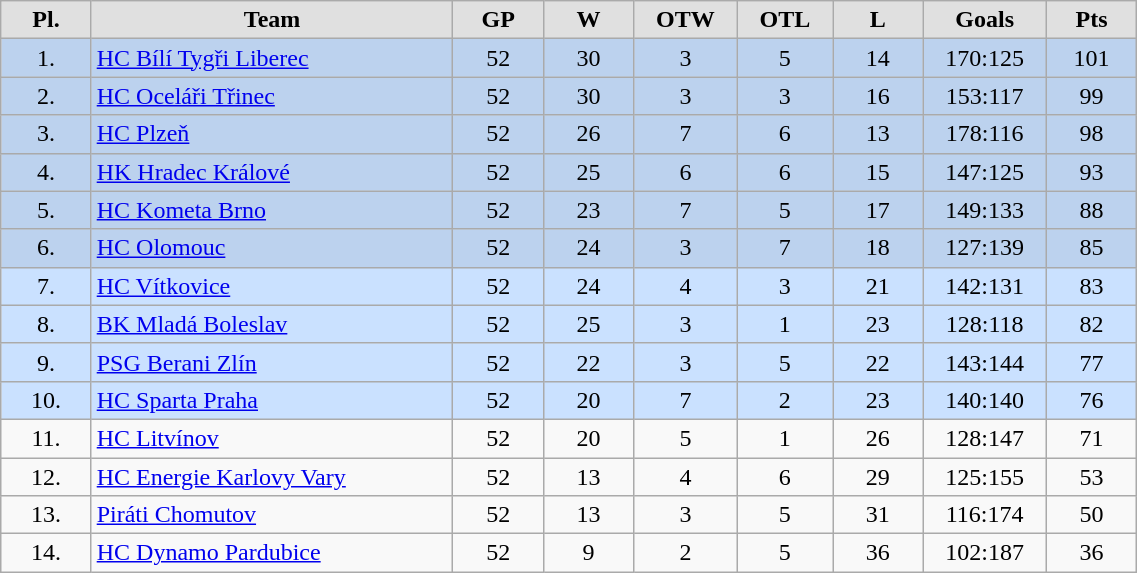<table class="wikitable" style="width:60%; text-align: center">
<tr style="font-weight:bold; background-color:#e0e0e0">
<td width="5%">Pl.</td>
<td width="20%">Team</td>
<td width="5%">GP</td>
<td width="5%">W</td>
<td width="5%">OTW</td>
<td width="5%">OTL</td>
<td width="5%">L</td>
<td width="5%">Goals</td>
<td width="5%">Pts</td>
</tr>
<tr style="background-color:#BCD2EE">
<td>1.</td>
<td style="text-align: left"><a href='#'>HC Bílí Tygři Liberec</a></td>
<td>52</td>
<td>30</td>
<td>3</td>
<td>5</td>
<td>14</td>
<td>170:125</td>
<td>101</td>
</tr>
<tr style="background-color:#BCD2EE">
<td>2.</td>
<td style="text-align: left"><a href='#'>HC Oceláři Třinec</a></td>
<td>52</td>
<td>30</td>
<td>3</td>
<td>3</td>
<td>16</td>
<td>153:117</td>
<td>99</td>
</tr>
<tr style="background-color:#BCD2EE">
<td>3.</td>
<td style="text-align: left"><a href='#'>HC Plzeň</a></td>
<td>52</td>
<td>26</td>
<td>7</td>
<td>6</td>
<td>13</td>
<td>178:116</td>
<td>98</td>
</tr>
<tr style="background-color:#BCD2EE">
<td>4.</td>
<td style="text-align: left"><a href='#'>HK Hradec Králové</a></td>
<td>52</td>
<td>25</td>
<td>6</td>
<td>6</td>
<td>15</td>
<td>147:125</td>
<td>93</td>
</tr>
<tr style="background-color:#BCD2EE">
<td>5.</td>
<td style="text-align: left"><a href='#'>HC Kometa Brno</a></td>
<td>52</td>
<td>23</td>
<td>7</td>
<td>5</td>
<td>17</td>
<td>149:133</td>
<td>88</td>
</tr>
<tr style="background-color:#BCD2EE">
<td>6.</td>
<td style="text-align: left"><a href='#'>HC Olomouc</a></td>
<td>52</td>
<td>24</td>
<td>3</td>
<td>7</td>
<td>18</td>
<td>127:139</td>
<td>85</td>
</tr>
<tr style="background-color:#CAE1FF">
<td>7.</td>
<td style="text-align: left"><a href='#'>HC Vítkovice</a></td>
<td>52</td>
<td>24</td>
<td>4</td>
<td>3</td>
<td>21</td>
<td>142:131</td>
<td>83</td>
</tr>
<tr style="background-color:#CAE1FF">
<td>8.</td>
<td style="text-align: left"><a href='#'>BK Mladá Boleslav</a></td>
<td>52</td>
<td>25</td>
<td>3</td>
<td>1</td>
<td>23</td>
<td>128:118</td>
<td>82</td>
</tr>
<tr style="background-color:#CAE1FF">
<td>9.</td>
<td style="text-align: left"><a href='#'>PSG Berani Zlín</a></td>
<td>52</td>
<td>22</td>
<td>3</td>
<td>5</td>
<td>22</td>
<td>143:144</td>
<td>77</td>
</tr>
<tr style="background-color:#CAE1FF">
<td>10.</td>
<td style="text-align: left"><a href='#'>HC Sparta Praha</a></td>
<td>52</td>
<td>20</td>
<td>7</td>
<td>2</td>
<td>23</td>
<td>140:140</td>
<td>76</td>
</tr>
<tr>
<td>11.</td>
<td style="text-align: left"><a href='#'>HC Litvínov</a></td>
<td>52</td>
<td>20</td>
<td>5</td>
<td>1</td>
<td>26</td>
<td>128:147</td>
<td>71</td>
</tr>
<tr>
<td>12.</td>
<td style="text-align: left"><a href='#'>HC Energie Karlovy Vary</a></td>
<td>52</td>
<td>13</td>
<td>4</td>
<td>6</td>
<td>29</td>
<td>125:155</td>
<td>53</td>
</tr>
<tr>
<td>13.</td>
<td style="text-align: left"><a href='#'>Piráti Chomutov</a></td>
<td>52</td>
<td>13</td>
<td>3</td>
<td>5</td>
<td>31</td>
<td>116:174</td>
<td>50</td>
</tr>
<tr>
<td>14.</td>
<td style="text-align: left"><a href='#'>HC Dynamo Pardubice</a></td>
<td>52</td>
<td>9</td>
<td>2</td>
<td>5</td>
<td>36</td>
<td>102:187</td>
<td>36</td>
</tr>
</table>
